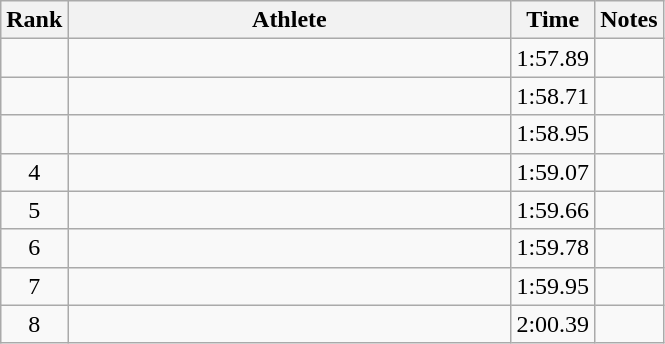<table class="wikitable" style="text-align:center">
<tr>
<th>Rank</th>
<th Style="width:18em">Athlete</th>
<th>Time</th>
<th>Notes</th>
</tr>
<tr>
<td></td>
<td style="text-align:left"></td>
<td>1:57.89</td>
<td></td>
</tr>
<tr>
<td></td>
<td style="text-align:left"></td>
<td>1:58.71</td>
<td></td>
</tr>
<tr>
<td></td>
<td style="text-align:left"></td>
<td>1:58.95</td>
<td></td>
</tr>
<tr>
<td>4</td>
<td style="text-align:left"></td>
<td>1:59.07</td>
<td></td>
</tr>
<tr>
<td>5</td>
<td style="text-align:left"></td>
<td>1:59.66</td>
<td></td>
</tr>
<tr>
<td>6</td>
<td style="text-align:left"></td>
<td>1:59.78</td>
<td></td>
</tr>
<tr>
<td>7</td>
<td style="text-align:left"></td>
<td>1:59.95</td>
<td></td>
</tr>
<tr>
<td>8</td>
<td style="text-align:left"></td>
<td>2:00.39</td>
<td></td>
</tr>
</table>
